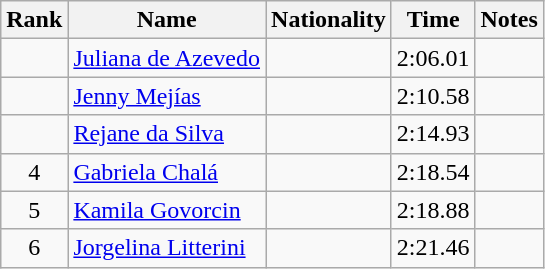<table class="wikitable sortable" style="text-align:center">
<tr>
<th>Rank</th>
<th>Name</th>
<th>Nationality</th>
<th>Time</th>
<th>Notes</th>
</tr>
<tr>
<td align=center></td>
<td align=left><a href='#'>Juliana de Azevedo</a></td>
<td align=left></td>
<td>2:06.01</td>
<td></td>
</tr>
<tr>
<td align=center></td>
<td align=left><a href='#'>Jenny Mejías</a></td>
<td align=left></td>
<td>2:10.58</td>
<td></td>
</tr>
<tr>
<td align=center></td>
<td align=left><a href='#'>Rejane da Silva</a></td>
<td align=left></td>
<td>2:14.93</td>
<td></td>
</tr>
<tr>
<td align=center>4</td>
<td align=left><a href='#'>Gabriela Chalá</a></td>
<td align=left></td>
<td>2:18.54</td>
<td></td>
</tr>
<tr>
<td align=center>5</td>
<td align=left><a href='#'>Kamila Govorcin</a></td>
<td align=left></td>
<td>2:18.88</td>
<td></td>
</tr>
<tr>
<td align=center>6</td>
<td align=left><a href='#'>Jorgelina Litterini</a></td>
<td align=left></td>
<td>2:21.46</td>
<td></td>
</tr>
</table>
